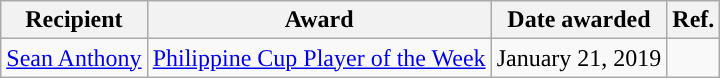<table class="wikitable sortable sortable" style="text-align: center">
<tr>
<th>Recipient</th>
<th>Award</th>
<th>Date awarded</th>
<th>Ref.</th>
</tr>
<tr>
<td><a href='#'>Sean Anthony</a></td>
<td><a href='#'>Philippine Cup Player of the Week</a></td>
<td>January 21, 2019</td>
<td></td>
</tr>
</table>
